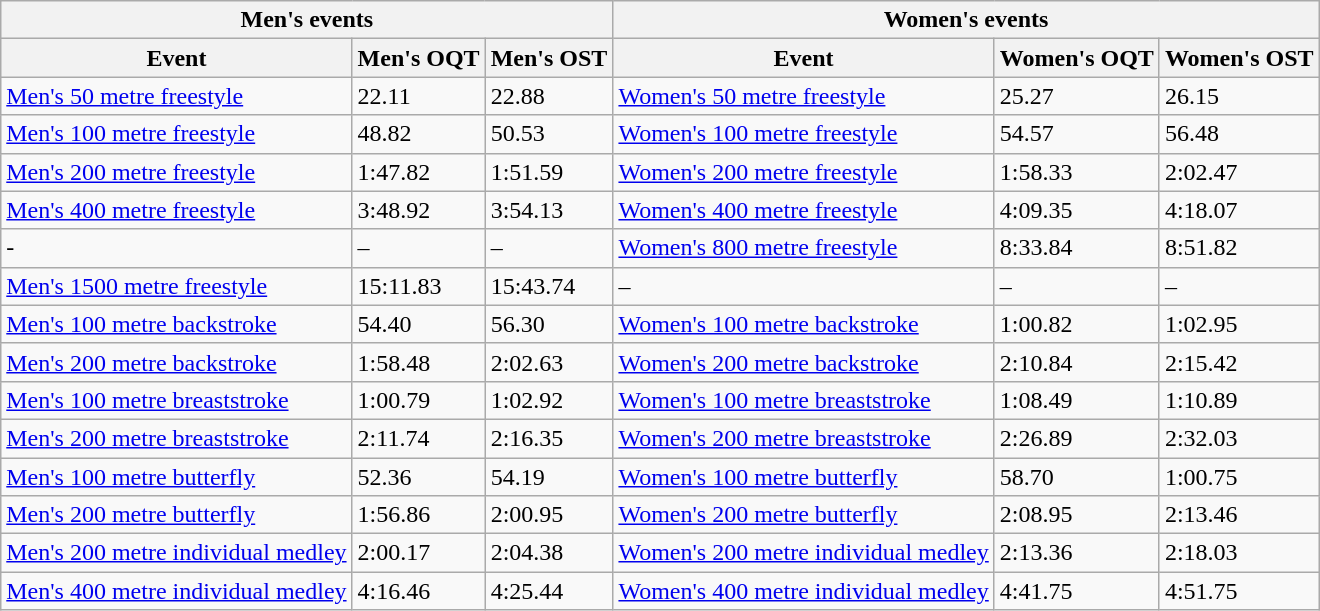<table class="wikitable">
<tr>
<th colspan="3">Men's events</th>
<th colspan="3">Women's events</th>
</tr>
<tr>
<th>Event</th>
<th>Men's OQT</th>
<th>Men's OST</th>
<th>Event</th>
<th>Women's OQT</th>
<th>Women's OST</th>
</tr>
<tr>
<td><a href='#'>Men's 50 metre freestyle</a></td>
<td>22.11</td>
<td>22.88</td>
<td><a href='#'>Women's 50 metre freestyle</a></td>
<td>25.27</td>
<td>26.15</td>
</tr>
<tr>
<td><a href='#'>Men's 100 metre freestyle</a></td>
<td>48.82</td>
<td>50.53</td>
<td><a href='#'>Women's 100 metre freestyle</a></td>
<td>54.57</td>
<td>56.48</td>
</tr>
<tr>
<td><a href='#'>Men's 200 metre freestyle</a></td>
<td>1:47.82</td>
<td>1:51.59</td>
<td><a href='#'>Women's 200 metre freestyle</a></td>
<td>1:58.33</td>
<td>2:02.47</td>
</tr>
<tr>
<td><a href='#'>Men's 400 metre freestyle</a></td>
<td>3:48.92</td>
<td>3:54.13</td>
<td><a href='#'>Women's 400 metre freestyle</a></td>
<td>4:09.35</td>
<td>4:18.07</td>
</tr>
<tr>
<td>-</td>
<td>–</td>
<td>–</td>
<td><a href='#'>Women's 800 metre freestyle</a></td>
<td>8:33.84</td>
<td>8:51.82</td>
</tr>
<tr>
<td><a href='#'>Men's 1500 metre freestyle</a></td>
<td>15:11.83</td>
<td>15:43.74</td>
<td>–</td>
<td>–</td>
<td>–</td>
</tr>
<tr>
<td><a href='#'>Men's 100 metre backstroke</a></td>
<td>54.40</td>
<td>56.30</td>
<td><a href='#'>Women's 100 metre backstroke</a></td>
<td>1:00.82</td>
<td>1:02.95</td>
</tr>
<tr>
<td><a href='#'>Men's 200 metre backstroke</a></td>
<td>1:58.48</td>
<td>2:02.63</td>
<td><a href='#'>Women's 200 metre backstroke</a></td>
<td>2:10.84</td>
<td>2:15.42</td>
</tr>
<tr>
<td><a href='#'>Men's 100 metre breaststroke</a></td>
<td>1:00.79</td>
<td>1:02.92</td>
<td><a href='#'>Women's 100 metre breaststroke</a></td>
<td>1:08.49</td>
<td>1:10.89</td>
</tr>
<tr>
<td><a href='#'>Men's 200 metre breaststroke</a></td>
<td>2:11.74</td>
<td>2:16.35</td>
<td><a href='#'>Women's 200 metre breaststroke</a></td>
<td>2:26.89</td>
<td>2:32.03</td>
</tr>
<tr>
<td><a href='#'>Men's 100 metre butterfly</a></td>
<td>52.36</td>
<td>54.19</td>
<td><a href='#'>Women's 100 metre butterfly</a></td>
<td>58.70</td>
<td>1:00.75</td>
</tr>
<tr>
<td><a href='#'>Men's 200 metre butterfly</a></td>
<td>1:56.86</td>
<td>2:00.95</td>
<td><a href='#'>Women's 200 metre butterfly</a></td>
<td>2:08.95</td>
<td>2:13.46</td>
</tr>
<tr>
<td><a href='#'>Men's 200 metre individual medley</a></td>
<td>2:00.17</td>
<td>2:04.38</td>
<td><a href='#'>Women's 200 metre individual medley</a></td>
<td>2:13.36</td>
<td>2:18.03</td>
</tr>
<tr>
<td><a href='#'>Men's 400 metre individual medley</a></td>
<td>4:16.46</td>
<td>4:25.44</td>
<td><a href='#'>Women's 400 metre individual medley</a></td>
<td>4:41.75</td>
<td>4:51.75</td>
</tr>
</table>
